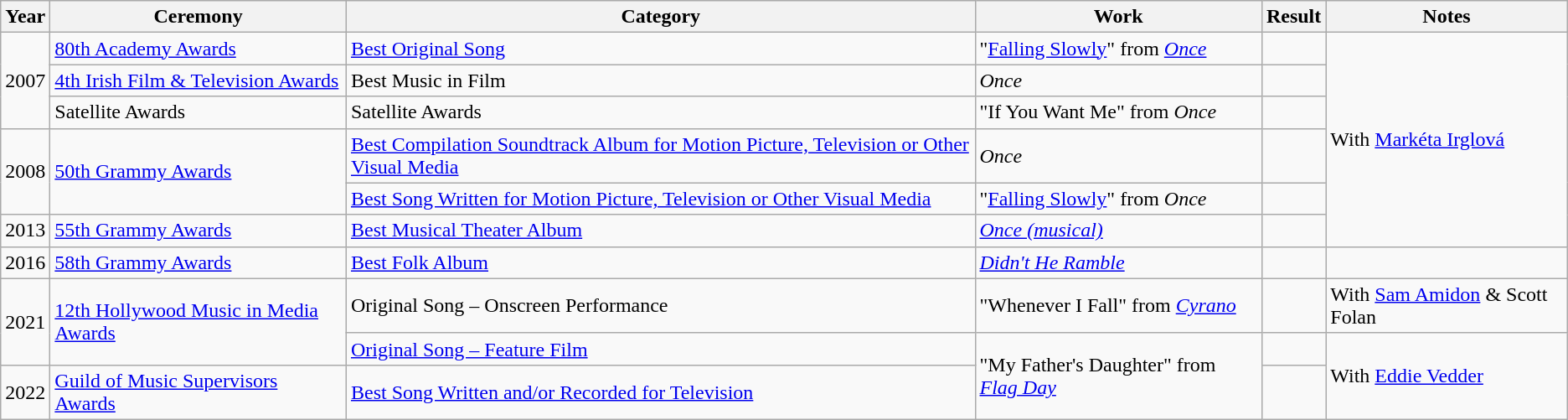<table class="wikitable">
<tr>
<th>Year</th>
<th>Ceremony</th>
<th>Category</th>
<th>Work</th>
<th>Result</th>
<th>Notes</th>
</tr>
<tr>
<td rowspan="3">2007</td>
<td><a href='#'>80th Academy Awards</a></td>
<td><a href='#'>Best Original Song</a></td>
<td>"<a href='#'>Falling Slowly</a>" from <em><a href='#'>Once</a></em></td>
<td></td>
<td rowspan="6">With <a href='#'>Markéta Irglová</a></td>
</tr>
<tr>
<td><a href='#'>4th Irish Film & Television Awards</a></td>
<td>Best Music in Film</td>
<td><em>Once</em></td>
<td></td>
</tr>
<tr>
<td>Satellite Awards</td>
<td>Satellite Awards</td>
<td>"If You Want Me" from <em>Once</em></td>
<td></td>
</tr>
<tr>
<td rowspan="2">2008</td>
<td rowspan="2"><a href='#'>50th Grammy Awards</a></td>
<td><a href='#'>Best Compilation Soundtrack Album for Motion Picture, Television or Other Visual Media</a></td>
<td><em>Once</em></td>
<td></td>
</tr>
<tr>
<td><a href='#'>Best Song Written for Motion Picture, Television or Other Visual Media</a></td>
<td>"<a href='#'>Falling Slowly</a>" from <em>Once</em></td>
<td></td>
</tr>
<tr>
<td>2013</td>
<td><a href='#'>55th Grammy Awards</a></td>
<td><a href='#'>Best Musical Theater Album</a></td>
<td><em><a href='#'>Once (musical)</a></em></td>
<td></td>
</tr>
<tr>
<td>2016</td>
<td><a href='#'>58th Grammy Awards</a></td>
<td><a href='#'>Best Folk Album</a></td>
<td><em><a href='#'>Didn't He Ramble</a></em></td>
<td></td>
<td></td>
</tr>
<tr>
<td rowspan="2">2021</td>
<td rowspan="2"><a href='#'>12th Hollywood Music in Media Awards</a></td>
<td>Original Song – Onscreen Performance</td>
<td>"Whenever I Fall" from <a href='#'><em>Cyrano</em></a></td>
<td></td>
<td>With <a href='#'>Sam Amidon</a> & Scott Folan</td>
</tr>
<tr>
<td><a href='#'>Original Song – Feature Film</a></td>
<td rowspan="2">"My Father's Daughter" from <a href='#'><em>Flag Day</em></a></td>
<td></td>
<td rowspan="2">With <a href='#'>Eddie Vedder</a></td>
</tr>
<tr>
<td>2022</td>
<td><a href='#'>Guild of Music Supervisors Awards</a></td>
<td><a href='#'>Best Song Written and/or Recorded for Television</a></td>
<td></td>
</tr>
</table>
